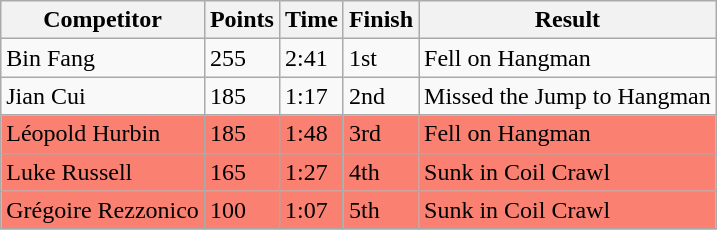<table class="wikitable sortable">
<tr>
<th nowrap="nowrap">Competitor</th>
<th>Points</th>
<th>Time</th>
<th>Finish</th>
<th>Result</th>
</tr>
<tr>
<td> Bin Fang</td>
<td>255</td>
<td>2:41</td>
<td>1st</td>
<td>Fell on Hangman</td>
</tr>
<tr>
<td> Jian Cui</td>
<td>185</td>
<td>1:17</td>
<td>2nd</td>
<td>Missed the Jump to Hangman</td>
</tr>
<tr style="background-color:#fa8072">
<td> Léopold Hurbin</td>
<td>185</td>
<td>1:48</td>
<td>3rd</td>
<td>Fell on Hangman</td>
</tr>
<tr style="background-color:#fa8072">
<td> Luke Russell</td>
<td>165</td>
<td>1:27</td>
<td>4th</td>
<td>Sunk in Coil Crawl</td>
</tr>
<tr style="background-color:#fa8072">
<td> Grégoire Rezzonico</td>
<td>100</td>
<td>1:07</td>
<td>5th</td>
<td>Sunk in Coil Crawl</td>
</tr>
</table>
